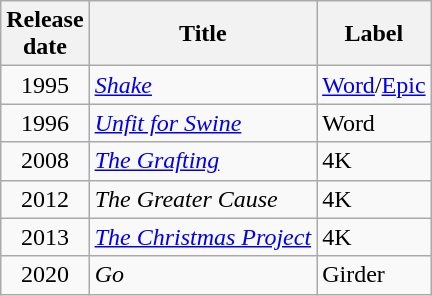<table class="wikitable">
<tr>
<th>Release<br>date</th>
<th>Title</th>
<th>Label</th>
</tr>
<tr>
<td align="center">1995</td>
<td><em><a href='#'>Shake</a></em></td>
<td><a href='#'>Word</a>/<a href='#'>Epic</a></td>
</tr>
<tr>
<td align="center">1996</td>
<td><em><a href='#'>Unfit for Swine</a></em></td>
<td>Word</td>
</tr>
<tr>
<td align="center">2008</td>
<td><em><a href='#'>The Grafting</a></em></td>
<td>4K</td>
</tr>
<tr>
<td align="center">2012</td>
<td><em>The Greater Cause</em></td>
<td>4K</td>
</tr>
<tr>
<td align="center">2013</td>
<td><em><a href='#'>The Christmas Project</a></em></td>
<td>4K</td>
</tr>
<tr>
<td align="center">2020</td>
<td><em>Go</em></td>
<td>Girder</td>
</tr>
</table>
